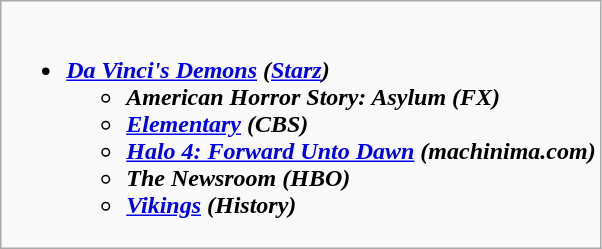<table class="wikitable">
<tr>
<td style="vertical-align:top;"><br><ul><li><strong><em><a href='#'>Da Vinci's Demons</a><em> (<a href='#'>Starz</a>)<strong><ul><li></em>American Horror Story: Asylum<em> (FX)</li><li></em><a href='#'>Elementary</a><em> (CBS)</li><li></em><a href='#'>Halo 4: Forward Unto Dawn</a><em> (machinima.com)</li><li></em>The Newsroom<em> (HBO)</li><li></em><a href='#'>Vikings</a><em> (History)</li></ul></li></ul></td>
</tr>
</table>
